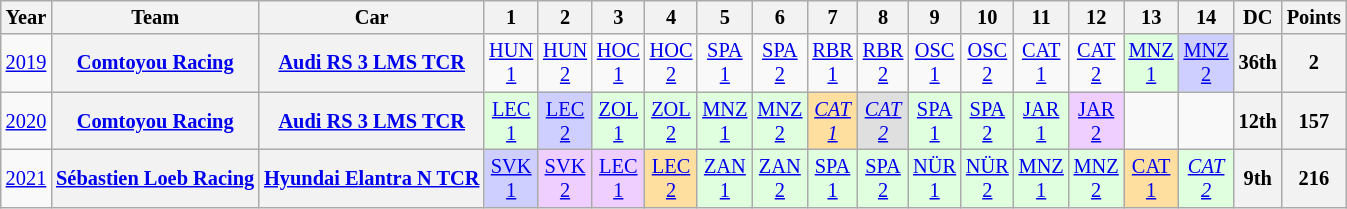<table class="wikitable" style="text-align:center; font-size:85%">
<tr>
<th>Year</th>
<th>Team</th>
<th>Car</th>
<th>1</th>
<th>2</th>
<th>3</th>
<th>4</th>
<th>5</th>
<th>6</th>
<th>7</th>
<th>8</th>
<th>9</th>
<th>10</th>
<th>11</th>
<th>12</th>
<th>13</th>
<th>14</th>
<th>DC</th>
<th>Points</th>
</tr>
<tr>
<td><a href='#'>2019</a></td>
<th><a href='#'>Comtoyou Racing</a></th>
<th><a href='#'>Audi RS 3 LMS TCR</a></th>
<td><a href='#'>HUN<br>1</a></td>
<td><a href='#'>HUN<br>2</a></td>
<td><a href='#'>HOC<br>1</a></td>
<td><a href='#'>HOC<br>2</a></td>
<td><a href='#'>SPA<br>1</a></td>
<td><a href='#'>SPA<br>2</a></td>
<td><a href='#'>RBR<br>1</a></td>
<td><a href='#'>RBR<br>2</a></td>
<td><a href='#'>OSC<br>1</a></td>
<td><a href='#'>OSC<br>2</a></td>
<td><a href='#'>CAT<br>1</a></td>
<td><a href='#'>CAT<br>2</a></td>
<td style="background:#DFFFDF;"><a href='#'>MNZ<br>1</a><br></td>
<td style="background:#CFCFFF;"><a href='#'>MNZ<br>2</a><br></td>
<th>36th</th>
<th>2</th>
</tr>
<tr>
<td><a href='#'>2020</a></td>
<th><a href='#'>Comtoyou Racing</a></th>
<th><a href='#'>Audi RS 3 LMS TCR</a></th>
<td style="background:#DFFFDF;"><a href='#'>LEC<br>1</a><br></td>
<td style="background:#CFCFFF;"><a href='#'>LEC<br>2</a><br></td>
<td style="background:#DFFFDF;"><a href='#'>ZOL<br>1</a><br></td>
<td style="background:#DFFFDF;"><a href='#'>ZOL<br>2</a><br></td>
<td style="background:#DFFFDF;"><a href='#'>MNZ<br>1</a><br></td>
<td style="background:#DFFFDF;"><a href='#'>MNZ<br>2</a><br></td>
<td style="background:#FFDF9F;"><em><a href='#'>CAT<br>1</a></em><br></td>
<td style="background:#DFDFDF;"><em><a href='#'>CAT<br>2</a></em><br></td>
<td style="background:#DFFFDF;"><a href='#'>SPA<br>1</a><br></td>
<td style="background:#DFFFDF;"><a href='#'>SPA<br>2</a><br></td>
<td style="background:#DFFFDF;"><a href='#'>JAR<br>1</a><br></td>
<td style="background:#EFCFFF;"><a href='#'>JAR<br>2</a><br></td>
<td></td>
<td></td>
<th>12th</th>
<th>157</th>
</tr>
<tr>
<td><a href='#'>2021</a></td>
<th><a href='#'>Sébastien Loeb Racing</a></th>
<th><a href='#'>Hyundai Elantra N TCR</a></th>
<td style="background:#CFCFFF;"><a href='#'>SVK<br>1</a><br></td>
<td style="background:#EFCFFF;"><a href='#'>SVK<br>2</a><br></td>
<td style="background:#EFCFFF;"><a href='#'>LEC<br>1</a><br></td>
<td style="background:#FFDF9F;"><a href='#'>LEC<br>2</a><br></td>
<td style="background:#DFFFDF;"><a href='#'>ZAN<br>1</a><br></td>
<td style="background:#DFFFDF;"><a href='#'>ZAN<br>2</a><br></td>
<td style="background:#DFFFDF;"><a href='#'>SPA<br>1</a><br></td>
<td style="background:#DFFFDF;"><a href='#'>SPA<br>2</a><br></td>
<td style="background:#DFFFDF;"><a href='#'>NÜR<br>1</a><br></td>
<td style="background:#DFFFDF;"><a href='#'>NÜR<br>2</a><br></td>
<td style="background:#DFFFDF;"><a href='#'>MNZ<br>1</a><br></td>
<td style="background:#DFFFDF;"><a href='#'>MNZ<br>2</a><br></td>
<td style="background:#FFDF9F;"><a href='#'>CAT<br>1</a><br></td>
<td style="background:#DFFFDF;"><em><a href='#'>CAT<br>2</a></em><br></td>
<th>9th</th>
<th>216</th>
</tr>
</table>
